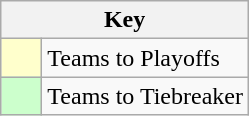<table class="wikitable" style="text-align: center;">
<tr>
<th colspan=2>Key</th>
</tr>
<tr>
<td style="background:#ffffcc; width:20px;"></td>
<td align=left>Teams to Playoffs</td>
</tr>
<tr>
<td style="background:#ccffcc; width:20px;"></td>
<td align=left>Teams to Tiebreaker</td>
</tr>
</table>
